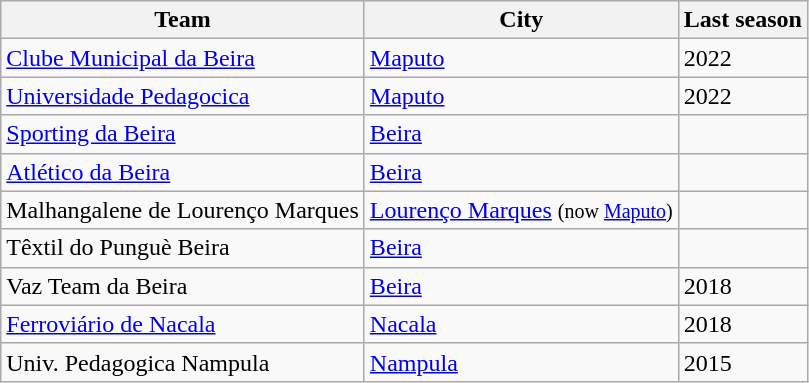<table class="wikitable">
<tr>
<th>Team</th>
<th>City</th>
<th>Last season</th>
</tr>
<tr>
<td><a href='#'>Clube Municipal da Beira</a></td>
<td><a href='#'>Maputo</a></td>
<td>2022</td>
</tr>
<tr>
<td><a href='#'>Universidade Pedagocica</a></td>
<td><a href='#'>Maputo</a></td>
<td>2022</td>
</tr>
<tr>
<td><a href='#'>Sporting da Beira</a></td>
<td><a href='#'>Beira</a></td>
<td></td>
</tr>
<tr>
<td><a href='#'>Atlético da Beira</a></td>
<td><a href='#'>Beira</a></td>
<td></td>
</tr>
<tr>
<td>Malhangalene de Lourenço Marques</td>
<td><a href='#'>Lourenço Marques</a> <small>(now <a href='#'>Maputo</a>)</small></td>
<td></td>
</tr>
<tr>
<td>Têxtil do Punguè Beira</td>
<td><a href='#'>Beira</a></td>
<td></td>
</tr>
<tr>
<td>Vaz Team da Beira</td>
<td><a href='#'>Beira</a></td>
<td>2018</td>
</tr>
<tr>
<td><a href='#'>Ferroviário de Nacala</a></td>
<td><a href='#'>Nacala</a></td>
<td>2018</td>
</tr>
<tr>
<td>Univ. Pedagogica Nampula</td>
<td><a href='#'>Nampula</a></td>
<td>2015</td>
</tr>
</table>
